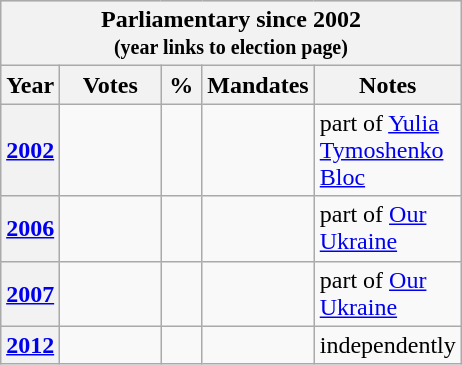<table class="wikitable" style="float:right">
<tr style="background-color:#C9C9C9">
<th colspan="9"><strong>Parliamentary since 2002<br><small>(year links to election page)</small></strong></th>
</tr>
<tr>
<th style="width: 20px">Year</th>
<th style="width: 60px">Votes</th>
<th style="width: 20px">%</th>
<th style="width: 20px">Mandates</th>
<th style="width: 60px">Notes</th>
</tr>
<tr>
<th><a href='#'>2002</a></th>
<td></td>
<td></td>
<td></td>
<td>part of <a href='#'>Yulia Tymoshenko Bloc</a></td>
</tr>
<tr>
<th><a href='#'>2006</a></th>
<td></td>
<td></td>
<td></td>
<td>part of <a href='#'>Our Ukraine</a></td>
</tr>
<tr>
<th><a href='#'>2007</a></th>
<td></td>
<td></td>
<td></td>
<td>part of <a href='#'>Our Ukraine</a></td>
</tr>
<tr>
<th><a href='#'>2012</a></th>
<td></td>
<td></td>
<td></td>
<td>independently</td>
</tr>
</table>
